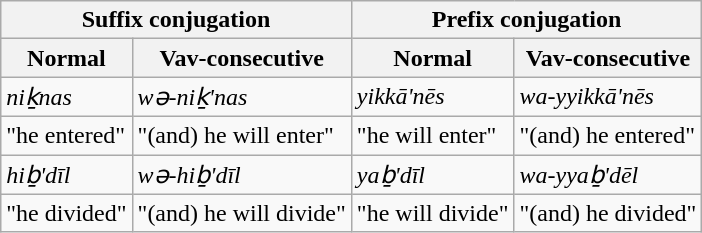<table class="wikitable">
<tr>
<th colspan=2>Suffix conjugation</th>
<th colspan=2>Prefix conjugation</th>
</tr>
<tr>
<th>Normal</th>
<th>Vav-consecutive</th>
<th>Normal</th>
<th>Vav-consecutive</th>
</tr>
<tr>
<td><em>niḵnas</em></td>
<td><em>wǝ-niḵ'nas</em></td>
<td><em>yikkā'nēs</em></td>
<td><em>wa-yyikkā'nēs</em></td>
</tr>
<tr>
<td>"he entered"</td>
<td>"(and) he will enter"</td>
<td>"he will enter"</td>
<td>"(and) he entered"</td>
</tr>
<tr>
<td><em>hiḇ'dīl</em></td>
<td><em>wə-hiḇ'dīl</em></td>
<td><em>yaḇ'dīl</em></td>
<td><em>wa-yyaḇ'dēl</em></td>
</tr>
<tr>
<td>"he divided"</td>
<td>"(and) he will divide"</td>
<td>"he will divide"</td>
<td>"(and) he divided"</td>
</tr>
</table>
